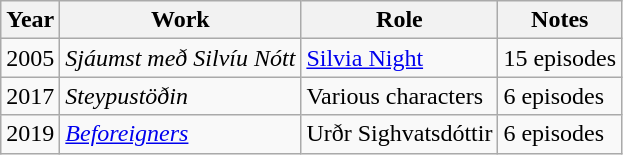<table class="wikitable sortable">
<tr>
<th>Year</th>
<th>Work</th>
<th>Role</th>
<th>Notes</th>
</tr>
<tr>
<td>2005</td>
<td><em>Sjáumst með Silvíu Nótt</em></td>
<td><a href='#'>Silvia Night</a></td>
<td>15 episodes</td>
</tr>
<tr>
<td>2017</td>
<td><em>Steypustöðin</em></td>
<td>Various characters</td>
<td>6 episodes</td>
</tr>
<tr>
<td>2019</td>
<td><em><a href='#'>Beforeigners</a></em></td>
<td>Urðr Sighvatsdóttir</td>
<td>6 episodes</td>
</tr>
</table>
